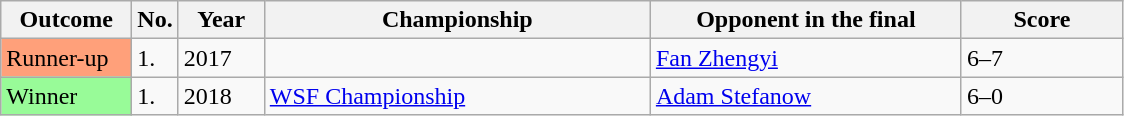<table class="sortable wikitable">
<tr>
<th width="80">Outcome</th>
<th width="20">No.</th>
<th width="50">Year</th>
<th width="250">Championship</th>
<th width="200">Opponent in the final</th>
<th width="100">Score</th>
</tr>
<tr>
<td style="background:#ffa07a;">Runner-up</td>
<td>1.</td>
<td>2017</td>
<td></td>
<td> <a href='#'>Fan Zhengyi</a></td>
<td>6–7</td>
</tr>
<tr>
<td style="background:#98fb98;">Winner</td>
<td>1.</td>
<td>2018</td>
<td><a href='#'>WSF Championship</a></td>
<td> <a href='#'>Adam Stefanow</a></td>
<td>6–0</td>
</tr>
</table>
